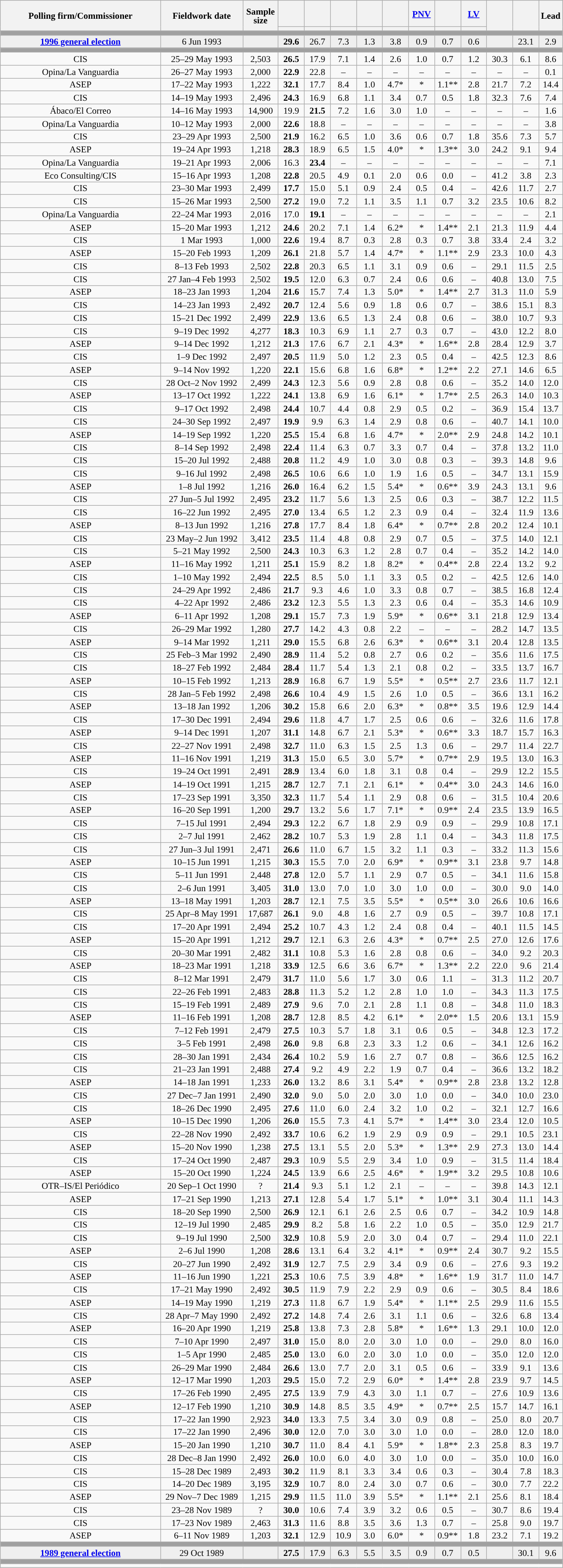<table class="wikitable collapsible collapsed" style="text-align:center; font-size:90%; line-height:14px;">
<tr style="height:42px;">
<th style="width:250px;" rowspan="2">Polling firm/Commissioner</th>
<th style="width:125px;" rowspan="2">Fieldwork date</th>
<th style="width:50px;" rowspan="2">Sample size</th>
<th style="width:35px;"></th>
<th style="width:35px;"></th>
<th style="width:35px;"></th>
<th style="width:35px;"></th>
<th style="width:35px;"></th>
<th style="width:35px;"><a href='#'>PNV</a></th>
<th style="width:35px;"></th>
<th style="width:35px;"><a href='#'>LV</a></th>
<th style="width:35px;" rowspan="2"></th>
<th style="width:35px;" rowspan="2"></th>
<th style="width:30px;" rowspan="2">Lead</th>
</tr>
<tr>
<th style="color:inherit;background:"></th>
<th style="color:inherit;background:"></th>
<th style="color:inherit;background:"></th>
<th style="color:inherit;background:"></th>
<th style="color:inherit;background:"></th>
<th style="color:inherit;background:"></th>
<th style="color:inherit;background:"></th>
<th style="color:inherit;background:"></th>
</tr>
<tr>
<td colspan="14" style="background:#A0A0A0"></td>
</tr>
<tr style="background:#EFEFEF;">
<td><strong><a href='#'>1996 general election</a></strong></td>
<td>6 Jun 1993</td>
<td></td>
<td><strong>29.6</strong></td>
<td>26.7</td>
<td>7.3</td>
<td>1.3</td>
<td>3.8</td>
<td>0.9</td>
<td>0.7</td>
<td>0.6</td>
<td></td>
<td>23.1</td>
<td style="background:">2.9</td>
</tr>
<tr>
<td colspan="14" style="background:#A0A0A0"></td>
</tr>
<tr>
<td>CIS</td>
<td>25–29 May 1993</td>
<td>2,503</td>
<td><strong>26.5</strong></td>
<td>17.9</td>
<td>7.1</td>
<td>1.4</td>
<td>2.6</td>
<td>1.0</td>
<td>0.7</td>
<td>1.2</td>
<td>30.3</td>
<td>6.1</td>
<td style="background:">8.6</td>
</tr>
<tr>
<td>Opina/La Vanguardia</td>
<td>26–27 May 1993</td>
<td>2,000</td>
<td><strong>22.9</strong></td>
<td>22.8</td>
<td>–</td>
<td>–</td>
<td>–</td>
<td>–</td>
<td>–</td>
<td>–</td>
<td>–</td>
<td>–</td>
<td style="background:">0.1</td>
</tr>
<tr>
<td>ASEP</td>
<td>17–22 May 1993</td>
<td>1,222</td>
<td><strong>32.1</strong></td>
<td>17.7</td>
<td>8.4</td>
<td>1.0</td>
<td>4.7*</td>
<td>*</td>
<td>1.1**</td>
<td>2.8</td>
<td>21.7</td>
<td>7.2</td>
<td style="background:">14.4</td>
</tr>
<tr>
<td>CIS</td>
<td>14–19 May 1993</td>
<td>2,496</td>
<td><strong>24.3</strong></td>
<td>16.9</td>
<td>6.8</td>
<td>1.1</td>
<td>3.4</td>
<td>0.7</td>
<td>0.5</td>
<td>1.8</td>
<td>32.3</td>
<td>7.6</td>
<td style="background:">7.4</td>
</tr>
<tr>
<td>Ábaco/El Correo</td>
<td>14–16 May 1993</td>
<td>14,900</td>
<td>19.9</td>
<td><strong>21.5</strong></td>
<td>7.2</td>
<td>1.6</td>
<td>3.0</td>
<td>1.0</td>
<td>–</td>
<td>–</td>
<td>–</td>
<td>–</td>
<td style="background:">1.6</td>
</tr>
<tr>
<td>Opina/La Vanguardia</td>
<td>10–12 May 1993</td>
<td>2,000</td>
<td><strong>22.6</strong></td>
<td>18.8</td>
<td>–</td>
<td>–</td>
<td>–</td>
<td>–</td>
<td>–</td>
<td>–</td>
<td>–</td>
<td>–</td>
<td style="background:">3.8</td>
</tr>
<tr>
<td>CIS</td>
<td>23–29 Apr 1993</td>
<td>2,500</td>
<td><strong>21.9</strong></td>
<td>16.2</td>
<td>6.5</td>
<td>1.0</td>
<td>3.6</td>
<td>0.6</td>
<td>0.7</td>
<td>1.8</td>
<td>35.6</td>
<td>7.3</td>
<td style="background:">5.7</td>
</tr>
<tr>
<td>ASEP</td>
<td>19–24 Apr 1993</td>
<td>1,218</td>
<td><strong>28.3</strong></td>
<td>18.9</td>
<td>6.5</td>
<td>1.5</td>
<td>4.0*</td>
<td>*</td>
<td>1.3**</td>
<td>3.0</td>
<td>24.2</td>
<td>9.1</td>
<td style="background:">9.4</td>
</tr>
<tr>
<td>Opina/La Vanguardia</td>
<td>19–21 Apr 1993</td>
<td>2,006</td>
<td>16.3</td>
<td><strong>23.4</strong></td>
<td>–</td>
<td>–</td>
<td>–</td>
<td>–</td>
<td>–</td>
<td>–</td>
<td>–</td>
<td>–</td>
<td style="background:">7.1</td>
</tr>
<tr>
<td>Eco Consulting/CIS</td>
<td>15–16 Apr 1993</td>
<td>1,208</td>
<td><strong>22.8</strong></td>
<td>20.5</td>
<td>4.9</td>
<td>0.1</td>
<td>2.0</td>
<td>0.6</td>
<td>0.0</td>
<td>–</td>
<td>41.2</td>
<td>3.8</td>
<td style="background:">2.3</td>
</tr>
<tr>
<td>CIS</td>
<td>23–30 Mar 1993</td>
<td>2,499</td>
<td><strong>17.7</strong></td>
<td>15.0</td>
<td>5.1</td>
<td>0.9</td>
<td>2.4</td>
<td>0.5</td>
<td>0.4</td>
<td>–</td>
<td>42.6</td>
<td>11.7</td>
<td style="background:">2.7</td>
</tr>
<tr>
<td>CIS</td>
<td>15–26 Mar 1993</td>
<td>2,500</td>
<td><strong>27.2</strong></td>
<td>19.0</td>
<td>7.2</td>
<td>1.1</td>
<td>3.5</td>
<td>1.1</td>
<td>0.7</td>
<td>3.2</td>
<td>23.5</td>
<td>10.6</td>
<td style="background:">8.2</td>
</tr>
<tr>
<td>Opina/La Vanguardia</td>
<td>22–24 Mar 1993</td>
<td>2,016</td>
<td>17.0</td>
<td><strong>19.1</strong></td>
<td>–</td>
<td>–</td>
<td>–</td>
<td>–</td>
<td>–</td>
<td>–</td>
<td>–</td>
<td>–</td>
<td style="background:">2.1</td>
</tr>
<tr>
<td>ASEP</td>
<td>15–20 Mar 1993</td>
<td>1,212</td>
<td><strong>24.6</strong></td>
<td>20.2</td>
<td>7.1</td>
<td>1.4</td>
<td>6.2*</td>
<td>*</td>
<td>1.4**</td>
<td>2.1</td>
<td>21.3</td>
<td>11.9</td>
<td style="background:">4.4</td>
</tr>
<tr>
<td>CIS</td>
<td>1 Mar 1993</td>
<td>1,000</td>
<td><strong>22.6</strong></td>
<td>19.4</td>
<td>8.7</td>
<td>0.3</td>
<td>2.8</td>
<td>0.3</td>
<td>0.7</td>
<td>3.8</td>
<td>33.4</td>
<td>2.4</td>
<td style="background:">3.2</td>
</tr>
<tr>
<td>ASEP</td>
<td>15–20 Feb 1993</td>
<td>1,209</td>
<td><strong>26.1</strong></td>
<td>21.8</td>
<td>5.7</td>
<td>1.4</td>
<td>4.7*</td>
<td>*</td>
<td>1.1**</td>
<td>2.9</td>
<td>23.3</td>
<td>10.0</td>
<td style="background:">4.3</td>
</tr>
<tr>
<td>CIS</td>
<td>8–13 Feb 1993</td>
<td>2,502</td>
<td><strong>22.8</strong></td>
<td>20.3</td>
<td>6.5</td>
<td>1.1</td>
<td>3.1</td>
<td>0.9</td>
<td>0.6</td>
<td>–</td>
<td>29.1</td>
<td>11.5</td>
<td style="background:">2.5</td>
</tr>
<tr>
<td>CIS</td>
<td>27 Jan–4 Feb 1993</td>
<td>2,502</td>
<td><strong>19.5</strong></td>
<td>12.0</td>
<td>6.3</td>
<td>0.7</td>
<td>2.4</td>
<td>0.6</td>
<td>0.6</td>
<td>–</td>
<td>40.8</td>
<td>13.0</td>
<td style="background:">7.5</td>
</tr>
<tr>
<td>ASEP</td>
<td>18–23 Jan 1993</td>
<td>1,204</td>
<td><strong>21.6</strong></td>
<td>15.7</td>
<td>7.4</td>
<td>1.3</td>
<td>5.0*</td>
<td>*</td>
<td>1.4**</td>
<td>2.7</td>
<td>31.3</td>
<td>11.0</td>
<td style="background:">5.9</td>
</tr>
<tr>
<td>CIS</td>
<td>14–23 Jan 1993</td>
<td>2,492</td>
<td><strong>20.7</strong></td>
<td>12.4</td>
<td>5.6</td>
<td>0.9</td>
<td>1.8</td>
<td>0.6</td>
<td>0.7</td>
<td>–</td>
<td>38.6</td>
<td>15.1</td>
<td style="background:">8.3</td>
</tr>
<tr>
<td>CIS</td>
<td>15–21 Dec 1992</td>
<td>2,499</td>
<td><strong>22.9</strong></td>
<td>13.6</td>
<td>6.5</td>
<td>1.3</td>
<td>2.4</td>
<td>0.8</td>
<td>0.6</td>
<td>–</td>
<td>38.0</td>
<td>10.7</td>
<td style="background:">9.3</td>
</tr>
<tr>
<td>CIS</td>
<td>9–19 Dec 1992</td>
<td>4,277</td>
<td><strong>18.3</strong></td>
<td>10.3</td>
<td>6.9</td>
<td>1.1</td>
<td>2.7</td>
<td>0.3</td>
<td>0.7</td>
<td>–</td>
<td>43.0</td>
<td>12.2</td>
<td style="background:">8.0</td>
</tr>
<tr>
<td>ASEP</td>
<td>9–14 Dec 1992</td>
<td>1,212</td>
<td><strong>21.3</strong></td>
<td>17.6</td>
<td>6.7</td>
<td>2.1</td>
<td>4.3*</td>
<td>*</td>
<td>1.6**</td>
<td>2.8</td>
<td>28.4</td>
<td>12.9</td>
<td style="background:">3.7</td>
</tr>
<tr>
<td>CIS</td>
<td>1–9 Dec 1992</td>
<td>2,497</td>
<td><strong>20.5</strong></td>
<td>11.9</td>
<td>5.0</td>
<td>1.2</td>
<td>2.3</td>
<td>0.5</td>
<td>0.4</td>
<td>–</td>
<td>42.5</td>
<td>12.3</td>
<td style="background:">8.6</td>
</tr>
<tr>
<td>ASEP</td>
<td>9–14 Nov 1992</td>
<td>1,220</td>
<td><strong>22.1</strong></td>
<td>15.6</td>
<td>6.8</td>
<td>1.6</td>
<td>6.8*</td>
<td>*</td>
<td>1.2**</td>
<td>2.2</td>
<td>27.1</td>
<td>14.6</td>
<td style="background:">6.5</td>
</tr>
<tr>
<td>CIS</td>
<td>28 Oct–2 Nov 1992</td>
<td>2,499</td>
<td><strong>24.3</strong></td>
<td>12.3</td>
<td>5.6</td>
<td>0.9</td>
<td>2.8</td>
<td>0.8</td>
<td>0.6</td>
<td>–</td>
<td>35.2</td>
<td>14.0</td>
<td style="background:">12.0</td>
</tr>
<tr>
<td>ASEP</td>
<td>13–17 Oct 1992</td>
<td>1,222</td>
<td><strong>24.1</strong></td>
<td>13.8</td>
<td>6.9</td>
<td>1.6</td>
<td>6.1*</td>
<td>*</td>
<td>1.7**</td>
<td>2.5</td>
<td>26.3</td>
<td>14.0</td>
<td style="background:">10.3</td>
</tr>
<tr>
<td>CIS</td>
<td>9–17 Oct 1992</td>
<td>2,498</td>
<td><strong>24.4</strong></td>
<td>10.7</td>
<td>4.4</td>
<td>0.8</td>
<td>2.9</td>
<td>0.5</td>
<td>0.2</td>
<td>–</td>
<td>36.9</td>
<td>15.4</td>
<td style="background:">13.7</td>
</tr>
<tr>
<td>CIS</td>
<td>24–30 Sep 1992</td>
<td>2,497</td>
<td><strong>19.9</strong></td>
<td>9.9</td>
<td>6.3</td>
<td>1.4</td>
<td>2.9</td>
<td>0.8</td>
<td>0.6</td>
<td>–</td>
<td>40.7</td>
<td>14.1</td>
<td style="background:">10.0</td>
</tr>
<tr>
<td>ASEP</td>
<td>14–19 Sep 1992</td>
<td>1,220</td>
<td><strong>25.5</strong></td>
<td>15.4</td>
<td>6.8</td>
<td>1.6</td>
<td>4.7*</td>
<td>*</td>
<td>2.0**</td>
<td>2.9</td>
<td>24.8</td>
<td>14.2</td>
<td style="background:">10.1</td>
</tr>
<tr>
<td>CIS</td>
<td>8–14 Sep 1992</td>
<td>2,498</td>
<td><strong>22.4</strong></td>
<td>11.4</td>
<td>6.3</td>
<td>0.7</td>
<td>3.3</td>
<td>0.7</td>
<td>0.4</td>
<td>–</td>
<td>37.8</td>
<td>13.2</td>
<td style="background:">11.0</td>
</tr>
<tr>
<td>CIS</td>
<td>15–20 Jul 1992</td>
<td>2,488</td>
<td><strong>20.8</strong></td>
<td>11.2</td>
<td>4.9</td>
<td>1.0</td>
<td>3.0</td>
<td>0.8</td>
<td>0.3</td>
<td>–</td>
<td>39.3</td>
<td>14.8</td>
<td style="background:">9.6</td>
</tr>
<tr>
<td>CIS</td>
<td>9–16 Jul 1992</td>
<td>2,498</td>
<td><strong>26.5</strong></td>
<td>10.6</td>
<td>6.6</td>
<td>1.0</td>
<td>1.9</td>
<td>1.6</td>
<td>0.5</td>
<td>–</td>
<td>34.7</td>
<td>13.1</td>
<td style="background:">15.9</td>
</tr>
<tr>
<td>ASEP</td>
<td>1–8 Jul 1992</td>
<td>1,216</td>
<td><strong>26.0</strong></td>
<td>16.4</td>
<td>6.2</td>
<td>1.5</td>
<td>5.4*</td>
<td>*</td>
<td>0.6**</td>
<td>3.9</td>
<td>24.3</td>
<td>13.1</td>
<td style="background:">9.6</td>
</tr>
<tr>
<td>CIS</td>
<td>27 Jun–5 Jul 1992</td>
<td>2,495</td>
<td><strong>23.2</strong></td>
<td>11.7</td>
<td>5.6</td>
<td>1.3</td>
<td>2.5</td>
<td>0.6</td>
<td>0.3</td>
<td>–</td>
<td>38.7</td>
<td>12.2</td>
<td style="background:">11.5</td>
</tr>
<tr>
<td>CIS</td>
<td>16–22 Jun 1992</td>
<td>2,495</td>
<td><strong>27.0</strong></td>
<td>13.4</td>
<td>6.5</td>
<td>1.2</td>
<td>2.3</td>
<td>0.9</td>
<td>0.4</td>
<td>–</td>
<td>32.4</td>
<td>11.9</td>
<td style="background:">13.6</td>
</tr>
<tr>
<td>ASEP</td>
<td>8–13 Jun 1992</td>
<td>1,216</td>
<td><strong>27.8</strong></td>
<td>17.7</td>
<td>8.4</td>
<td>1.8</td>
<td>6.4*</td>
<td>*</td>
<td>0.7**</td>
<td>2.8</td>
<td>20.2</td>
<td>12.4</td>
<td style="background:">10.1</td>
</tr>
<tr>
<td>CIS</td>
<td>23 May–2 Jun 1992</td>
<td>3,412</td>
<td><strong>23.5</strong></td>
<td>11.4</td>
<td>4.8</td>
<td>0.8</td>
<td>2.9</td>
<td>0.7</td>
<td>0.5</td>
<td>–</td>
<td>37.5</td>
<td>14.0</td>
<td style="background:">12.1</td>
</tr>
<tr>
<td>CIS</td>
<td>5–21 May 1992</td>
<td>2,500</td>
<td><strong>24.3</strong></td>
<td>10.3</td>
<td>6.3</td>
<td>1.2</td>
<td>2.8</td>
<td>0.7</td>
<td>0.4</td>
<td>–</td>
<td>35.2</td>
<td>14.2</td>
<td style="background:">14.0</td>
</tr>
<tr>
<td>ASEP</td>
<td>11–16 May 1992</td>
<td>1,211</td>
<td><strong>25.1</strong></td>
<td>15.9</td>
<td>8.2</td>
<td>1.8</td>
<td>8.2*</td>
<td>*</td>
<td>0.4**</td>
<td>2.8</td>
<td>22.4</td>
<td>13.2</td>
<td style="background:">9.2</td>
</tr>
<tr>
<td>CIS</td>
<td>1–10 May 1992</td>
<td>2,494</td>
<td><strong>22.5</strong></td>
<td>8.5</td>
<td>5.0</td>
<td>1.1</td>
<td>3.3</td>
<td>0.5</td>
<td>0.2</td>
<td>–</td>
<td>42.5</td>
<td>12.6</td>
<td style="background:">14.0</td>
</tr>
<tr>
<td>CIS</td>
<td>24–29 Apr 1992</td>
<td>2,486</td>
<td><strong>21.7</strong></td>
<td>9.3</td>
<td>4.6</td>
<td>1.0</td>
<td>3.3</td>
<td>0.8</td>
<td>0.7</td>
<td>–</td>
<td>38.5</td>
<td>16.8</td>
<td style="background:">12.4</td>
</tr>
<tr>
<td>CIS</td>
<td>4–22 Apr 1992</td>
<td>2,486</td>
<td><strong>23.2</strong></td>
<td>12.3</td>
<td>5.5</td>
<td>1.3</td>
<td>2.3</td>
<td>0.6</td>
<td>0.4</td>
<td>–</td>
<td>35.3</td>
<td>14.6</td>
<td style="background:">10.9</td>
</tr>
<tr>
<td>ASEP</td>
<td>6–11 Apr 1992</td>
<td>1,208</td>
<td><strong>29.1</strong></td>
<td>15.7</td>
<td>7.3</td>
<td>1.9</td>
<td>5.9*</td>
<td>*</td>
<td>0.6**</td>
<td>3.1</td>
<td>21.8</td>
<td>12.9</td>
<td style="background:">13.4</td>
</tr>
<tr>
<td>CIS</td>
<td>26–29 Mar 1992</td>
<td>1,280</td>
<td><strong>27.7</strong></td>
<td>14.2</td>
<td>4.3</td>
<td>0.8</td>
<td>2.2</td>
<td>–</td>
<td>–</td>
<td>–</td>
<td>28.2</td>
<td>14.7</td>
<td style="background:">13.5</td>
</tr>
<tr>
<td>ASEP</td>
<td>9–14 Mar 1992</td>
<td>1,211</td>
<td><strong>29.0</strong></td>
<td>15.5</td>
<td>6.8</td>
<td>2.6</td>
<td>6.3*</td>
<td>*</td>
<td>0.6**</td>
<td>3.1</td>
<td>20.4</td>
<td>12.8</td>
<td style="background:">13.5</td>
</tr>
<tr>
<td>CIS</td>
<td>25 Feb–3 Mar 1992</td>
<td>2,490</td>
<td><strong>28.9</strong></td>
<td>11.4</td>
<td>5.2</td>
<td>0.8</td>
<td>2.7</td>
<td>0.6</td>
<td>0.2</td>
<td>–</td>
<td>35.6</td>
<td>11.6</td>
<td style="background:">17.5</td>
</tr>
<tr>
<td>CIS</td>
<td>18–27 Feb 1992</td>
<td>2,484</td>
<td><strong>28.4</strong></td>
<td>11.7</td>
<td>5.4</td>
<td>1.3</td>
<td>2.1</td>
<td>0.8</td>
<td>0.2</td>
<td>–</td>
<td>33.5</td>
<td>13.7</td>
<td style="background:">16.7</td>
</tr>
<tr>
<td>ASEP</td>
<td>10–15 Feb 1992</td>
<td>1,213</td>
<td><strong>28.9</strong></td>
<td>16.8</td>
<td>6.7</td>
<td>1.9</td>
<td>5.5*</td>
<td>*</td>
<td>0.5**</td>
<td>2.7</td>
<td>23.6</td>
<td>11.7</td>
<td style="background:">12.1</td>
</tr>
<tr>
<td>CIS</td>
<td>28 Jan–5 Feb 1992</td>
<td>2,498</td>
<td><strong>26.6</strong></td>
<td>10.4</td>
<td>4.9</td>
<td>1.5</td>
<td>2.6</td>
<td>1.0</td>
<td>0.5</td>
<td>–</td>
<td>36.6</td>
<td>13.1</td>
<td style="background:">16.2</td>
</tr>
<tr>
<td>ASEP</td>
<td>13–18 Jan 1992</td>
<td>1,206</td>
<td><strong>30.2</strong></td>
<td>15.8</td>
<td>6.6</td>
<td>2.0</td>
<td>6.3*</td>
<td>*</td>
<td>0.8**</td>
<td>3.5</td>
<td>19.6</td>
<td>12.9</td>
<td style="background:">14.4</td>
</tr>
<tr>
<td>CIS</td>
<td>17–30 Dec 1991</td>
<td>2,494</td>
<td><strong>29.6</strong></td>
<td>11.8</td>
<td>4.7</td>
<td>1.7</td>
<td>2.5</td>
<td>0.6</td>
<td>0.6</td>
<td>–</td>
<td>32.6</td>
<td>11.6</td>
<td style="background:">17.8</td>
</tr>
<tr>
<td>ASEP</td>
<td>9–14 Dec 1991</td>
<td>1,207</td>
<td><strong>31.1</strong></td>
<td>14.8</td>
<td>6.7</td>
<td>2.1</td>
<td>5.3*</td>
<td>*</td>
<td>0.6**</td>
<td>3.3</td>
<td>18.7</td>
<td>15.7</td>
<td style="background:">16.3</td>
</tr>
<tr>
<td>CIS</td>
<td>22–27 Nov 1991</td>
<td>2,498</td>
<td><strong>32.7</strong></td>
<td>11.0</td>
<td>6.3</td>
<td>1.5</td>
<td>2.5</td>
<td>1.3</td>
<td>0.6</td>
<td>–</td>
<td>29.7</td>
<td>11.4</td>
<td style="background:">22.7</td>
</tr>
<tr>
<td>ASEP</td>
<td>11–16 Nov 1991</td>
<td>1,219</td>
<td><strong>31.3</strong></td>
<td>15.0</td>
<td>6.5</td>
<td>3.0</td>
<td>5.7*</td>
<td>*</td>
<td>0.7**</td>
<td>2.9</td>
<td>19.5</td>
<td>13.0</td>
<td style="background:">16.3</td>
</tr>
<tr>
<td>CIS</td>
<td>19–24 Oct 1991</td>
<td>2,491</td>
<td><strong>28.9</strong></td>
<td>13.4</td>
<td>6.0</td>
<td>1.8</td>
<td>3.1</td>
<td>0.8</td>
<td>0.4</td>
<td>–</td>
<td>29.9</td>
<td>12.2</td>
<td style="background:">15.5</td>
</tr>
<tr>
<td>ASEP</td>
<td>14–19 Oct 1991</td>
<td>1,215</td>
<td><strong>28.7</strong></td>
<td>12.7</td>
<td>7.1</td>
<td>2.1</td>
<td>6.1*</td>
<td>*</td>
<td>0.4**</td>
<td>3.0</td>
<td>24.3</td>
<td>14.6</td>
<td style="background:">16.0</td>
</tr>
<tr>
<td>CIS</td>
<td>17–23 Sep 1991</td>
<td>3,350</td>
<td><strong>32.3</strong></td>
<td>11.7</td>
<td>5.4</td>
<td>1.1</td>
<td>2.9</td>
<td>0.8</td>
<td>0.6</td>
<td>–</td>
<td>31.5</td>
<td>10.4</td>
<td style="background:">20.6</td>
</tr>
<tr>
<td>ASEP</td>
<td>16–20 Sep 1991</td>
<td>1,200</td>
<td><strong>29.7</strong></td>
<td>13.2</td>
<td>5.6</td>
<td>1.7</td>
<td>7.1*</td>
<td>*</td>
<td>0.9**</td>
<td>2.4</td>
<td>23.5</td>
<td>13.9</td>
<td style="background:">16.5</td>
</tr>
<tr>
<td>CIS</td>
<td>7–15 Jul 1991</td>
<td>2,494</td>
<td><strong>29.3</strong></td>
<td>12.2</td>
<td>6.7</td>
<td>1.8</td>
<td>2.9</td>
<td>0.9</td>
<td>0.9</td>
<td>–</td>
<td>29.9</td>
<td>10.8</td>
<td style="background:">17.1</td>
</tr>
<tr>
<td>CIS</td>
<td>2–7 Jul 1991</td>
<td>2,462</td>
<td><strong>28.2</strong></td>
<td>10.7</td>
<td>5.3</td>
<td>1.9</td>
<td>2.8</td>
<td>1.1</td>
<td>0.4</td>
<td>–</td>
<td>34.3</td>
<td>11.8</td>
<td style="background:">17.5</td>
</tr>
<tr>
<td>CIS</td>
<td>27 Jun–3 Jul 1991</td>
<td>2,471</td>
<td><strong>26.6</strong></td>
<td>11.0</td>
<td>6.7</td>
<td>1.5</td>
<td>3.2</td>
<td>1.1</td>
<td>0.3</td>
<td>–</td>
<td>33.2</td>
<td>11.3</td>
<td style="background:">15.6</td>
</tr>
<tr>
<td>ASEP</td>
<td>10–15 Jun 1991</td>
<td>1,215</td>
<td><strong>30.3</strong></td>
<td>15.5</td>
<td>7.0</td>
<td>2.0</td>
<td>6.9*</td>
<td>*</td>
<td>0.9**</td>
<td>3.1</td>
<td>23.8</td>
<td>9.7</td>
<td style="background:">14.8</td>
</tr>
<tr>
<td>CIS</td>
<td>5–11 Jun 1991</td>
<td>2,448</td>
<td><strong>27.8</strong></td>
<td>12.0</td>
<td>5.7</td>
<td>1.1</td>
<td>2.9</td>
<td>0.7</td>
<td>0.5</td>
<td>–</td>
<td>34.1</td>
<td>11.6</td>
<td style="background:">15.8</td>
</tr>
<tr>
<td>CIS</td>
<td>2–6 Jun 1991</td>
<td>3,405</td>
<td><strong>31.0</strong></td>
<td>13.0</td>
<td>7.0</td>
<td>1.0</td>
<td>3.0</td>
<td>1.0</td>
<td>0.0</td>
<td>–</td>
<td>30.0</td>
<td>9.0</td>
<td style="background:">14.0</td>
</tr>
<tr>
<td>ASEP</td>
<td>13–18 May 1991</td>
<td>1,203</td>
<td><strong>28.7</strong></td>
<td>12.1</td>
<td>7.5</td>
<td>3.5</td>
<td>5.5*</td>
<td>*</td>
<td>0.5**</td>
<td>3.0</td>
<td>26.6</td>
<td>10.6</td>
<td style="background:">16.6</td>
</tr>
<tr>
<td>CIS</td>
<td>25 Apr–8 May 1991</td>
<td>17,687</td>
<td><strong>26.1</strong></td>
<td>9.0</td>
<td>4.8</td>
<td>1.6</td>
<td>2.7</td>
<td>0.9</td>
<td>0.5</td>
<td>–</td>
<td>39.7</td>
<td>10.8</td>
<td style="background:">17.1</td>
</tr>
<tr>
<td>CIS</td>
<td>17–20 Apr 1991</td>
<td>2,494</td>
<td><strong>25.2</strong></td>
<td>10.7</td>
<td>4.3</td>
<td>1.2</td>
<td>2.4</td>
<td>0.8</td>
<td>0.4</td>
<td>–</td>
<td>40.1</td>
<td>11.5</td>
<td style="background:">14.5</td>
</tr>
<tr>
<td>ASEP</td>
<td>15–20 Apr 1991</td>
<td>1,212</td>
<td><strong>29.7</strong></td>
<td>12.1</td>
<td>6.3</td>
<td>2.6</td>
<td>4.3*</td>
<td>*</td>
<td>0.7**</td>
<td>2.5</td>
<td>27.0</td>
<td>12.6</td>
<td style="background:">17.6</td>
</tr>
<tr>
<td>CIS</td>
<td>20–30 Mar 1991</td>
<td>2,482</td>
<td><strong>31.1</strong></td>
<td>10.8</td>
<td>5.3</td>
<td>1.6</td>
<td>2.8</td>
<td>0.8</td>
<td>0.6</td>
<td>–</td>
<td>34.0</td>
<td>9.2</td>
<td style="background:">20.3</td>
</tr>
<tr>
<td>ASEP</td>
<td>18–23 Mar 1991</td>
<td>1,218</td>
<td><strong>33.9</strong></td>
<td>12.5</td>
<td>6.6</td>
<td>3.6</td>
<td>6.7*</td>
<td>*</td>
<td>1.3**</td>
<td>2.2</td>
<td>22.0</td>
<td>9.6</td>
<td style="background:">21.4</td>
</tr>
<tr>
<td>CIS</td>
<td>8–12 Mar 1991</td>
<td>2,479</td>
<td><strong>31.7</strong></td>
<td>11.0</td>
<td>5.6</td>
<td>1.7</td>
<td>3.0</td>
<td>0.6</td>
<td>1.1</td>
<td>–</td>
<td>31.3</td>
<td>11.2</td>
<td style="background:">20.7</td>
</tr>
<tr>
<td>CIS</td>
<td>22–26 Feb 1991</td>
<td>2,483</td>
<td><strong>28.8</strong></td>
<td>11.3</td>
<td>5.2</td>
<td>1.2</td>
<td>2.8</td>
<td>1.0</td>
<td>1.0</td>
<td>–</td>
<td>34.3</td>
<td>11.3</td>
<td style="background:">17.5</td>
</tr>
<tr>
<td>CIS</td>
<td>15–19 Feb 1991</td>
<td>2,489</td>
<td><strong>27.9</strong></td>
<td>9.6</td>
<td>7.0</td>
<td>2.1</td>
<td>2.8</td>
<td>1.1</td>
<td>0.8</td>
<td>–</td>
<td>34.8</td>
<td>11.0</td>
<td style="background:">18.3</td>
</tr>
<tr>
<td>ASEP</td>
<td>11–16 Feb 1991</td>
<td>1,208</td>
<td><strong>28.7</strong></td>
<td>12.8</td>
<td>8.5</td>
<td>4.2</td>
<td>6.1*</td>
<td>*</td>
<td>2.0**</td>
<td>1.5</td>
<td>20.6</td>
<td>13.1</td>
<td style="background:">15.9</td>
</tr>
<tr>
<td>CIS</td>
<td>7–12 Feb 1991</td>
<td>2,479</td>
<td><strong>27.5</strong></td>
<td>10.3</td>
<td>5.7</td>
<td>1.8</td>
<td>3.1</td>
<td>0.6</td>
<td>0.5</td>
<td>–</td>
<td>34.8</td>
<td>12.3</td>
<td style="background:">17.2</td>
</tr>
<tr>
<td>CIS</td>
<td>3–5 Feb 1991</td>
<td>2,498</td>
<td><strong>26.0</strong></td>
<td>9.8</td>
<td>6.8</td>
<td>2.3</td>
<td>3.3</td>
<td>1.2</td>
<td>0.6</td>
<td>–</td>
<td>34.1</td>
<td>12.6</td>
<td style="background:">16.2</td>
</tr>
<tr>
<td>CIS</td>
<td>28–30 Jan 1991</td>
<td>2,434</td>
<td><strong>26.4</strong></td>
<td>10.2</td>
<td>5.9</td>
<td>1.6</td>
<td>2.7</td>
<td>0.7</td>
<td>0.8</td>
<td>–</td>
<td>36.6</td>
<td>12.5</td>
<td style="background:">16.2</td>
</tr>
<tr>
<td>CIS</td>
<td>21–23 Jan 1991</td>
<td>2,488</td>
<td><strong>27.4</strong></td>
<td>9.2</td>
<td>4.9</td>
<td>2.2</td>
<td>1.9</td>
<td>0.7</td>
<td>0.4</td>
<td>–</td>
<td>36.6</td>
<td>13.2</td>
<td style="background:">18.2</td>
</tr>
<tr>
<td>ASEP</td>
<td>14–18 Jan 1991</td>
<td>1,233</td>
<td><strong>26.0</strong></td>
<td>13.2</td>
<td>8.6</td>
<td>3.1</td>
<td>5.4*</td>
<td>*</td>
<td>0.9**</td>
<td>2.8</td>
<td>23.8</td>
<td>13.2</td>
<td style="background:">12.8</td>
</tr>
<tr>
<td>CIS</td>
<td>27 Dec–7 Jan 1991</td>
<td>2,490</td>
<td><strong>32.0</strong></td>
<td>9.0</td>
<td>5.0</td>
<td>2.0</td>
<td>3.0</td>
<td>1.0</td>
<td>0.0</td>
<td>–</td>
<td>34.0</td>
<td>10.0</td>
<td style="background:">23.0</td>
</tr>
<tr>
<td>CIS</td>
<td>18–26 Dec 1990</td>
<td>2,495</td>
<td><strong>27.6</strong></td>
<td>11.0</td>
<td>6.0</td>
<td>2.4</td>
<td>3.2</td>
<td>1.0</td>
<td>0.2</td>
<td>–</td>
<td>32.1</td>
<td>12.7</td>
<td style="background:">16.6</td>
</tr>
<tr>
<td>ASEP</td>
<td>10–15 Dec 1990</td>
<td>1,206</td>
<td><strong>26.0</strong></td>
<td>15.5</td>
<td>7.3</td>
<td>4.1</td>
<td>5.7*</td>
<td>*</td>
<td>1.4**</td>
<td>3.0</td>
<td>23.4</td>
<td>12.0</td>
<td style="background:">10.5</td>
</tr>
<tr>
<td>CIS</td>
<td>22–28 Nov 1990</td>
<td>2,492</td>
<td><strong>33.7</strong></td>
<td>10.6</td>
<td>6.2</td>
<td>1.9</td>
<td>2.9</td>
<td>0.9</td>
<td>0.9</td>
<td>–</td>
<td>29.1</td>
<td>10.5</td>
<td style="background:">23.1</td>
</tr>
<tr>
<td>ASEP</td>
<td>15–20 Nov 1990</td>
<td>1,238</td>
<td><strong>27.5</strong></td>
<td>13.1</td>
<td>5.5</td>
<td>2.0</td>
<td>5.3*</td>
<td>*</td>
<td>1.3**</td>
<td>2.9</td>
<td>27.3</td>
<td>13.0</td>
<td style="background:">14.4</td>
</tr>
<tr>
<td>CIS</td>
<td>17–24 Oct 1990</td>
<td>2,487</td>
<td><strong>29.3</strong></td>
<td>10.9</td>
<td>5.5</td>
<td>2.9</td>
<td>3.4</td>
<td>1.0</td>
<td>0.9</td>
<td>–</td>
<td>31.5</td>
<td>11.4</td>
<td style="background:">18.4</td>
</tr>
<tr>
<td>ASEP</td>
<td>15–20 Oct 1990</td>
<td>1,224</td>
<td><strong>24.5</strong></td>
<td>13.9</td>
<td>6.6</td>
<td>2.5</td>
<td>4.6*</td>
<td>*</td>
<td>1.9**</td>
<td>3.2</td>
<td>29.5</td>
<td>10.8</td>
<td style="background:">10.6</td>
</tr>
<tr>
<td>OTR–IS/El Periódico</td>
<td>20 Sep–1 Oct 1990</td>
<td>?</td>
<td><strong>21.4</strong></td>
<td>9.3</td>
<td>5.1</td>
<td>1.2</td>
<td>2.1</td>
<td>–</td>
<td>–</td>
<td>–</td>
<td>39.8</td>
<td>14.3</td>
<td style="background:">12.1</td>
</tr>
<tr>
<td>ASEP</td>
<td>17–21 Sep 1990</td>
<td>1,213</td>
<td><strong>27.1</strong></td>
<td>12.8</td>
<td>5.4</td>
<td>1.7</td>
<td>5.1*</td>
<td>*</td>
<td>1.0**</td>
<td>3.1</td>
<td>30.4</td>
<td>11.1</td>
<td style="background:">14.3</td>
</tr>
<tr>
<td>CIS</td>
<td>18–20 Sep 1990</td>
<td>2,500</td>
<td><strong>26.9</strong></td>
<td>12.1</td>
<td>6.1</td>
<td>2.6</td>
<td>2.5</td>
<td>0.6</td>
<td>0.7</td>
<td>–</td>
<td>34.2</td>
<td>10.9</td>
<td style="background:">14.8</td>
</tr>
<tr>
<td>CIS</td>
<td>12–19 Jul 1990</td>
<td>2,485</td>
<td><strong>29.9</strong></td>
<td>8.2</td>
<td>5.8</td>
<td>1.6</td>
<td>2.2</td>
<td>1.0</td>
<td>0.5</td>
<td>–</td>
<td>35.0</td>
<td>12.9</td>
<td style="background:">21.7</td>
</tr>
<tr>
<td>CIS</td>
<td>9–19 Jul 1990</td>
<td>2,500</td>
<td><strong>32.9</strong></td>
<td>10.8</td>
<td>5.9</td>
<td>2.0</td>
<td>3.0</td>
<td>0.4</td>
<td>0.7</td>
<td>–</td>
<td>29.4</td>
<td>11.0</td>
<td style="background:">22.1</td>
</tr>
<tr>
<td>ASEP</td>
<td>2–6 Jul 1990</td>
<td>1,208</td>
<td><strong>28.6</strong></td>
<td>13.1</td>
<td>6.4</td>
<td>3.2</td>
<td>4.1*</td>
<td>*</td>
<td>0.9**</td>
<td>2.4</td>
<td>30.7</td>
<td>9.2</td>
<td style="background:">15.5</td>
</tr>
<tr>
<td>CIS</td>
<td>20–27 Jun 1990</td>
<td>2,492</td>
<td><strong>31.9</strong></td>
<td>12.7</td>
<td>7.5</td>
<td>2.9</td>
<td>3.4</td>
<td>0.9</td>
<td>0.6</td>
<td>–</td>
<td>27.6</td>
<td>9.3</td>
<td style="background:">19.2</td>
</tr>
<tr>
<td>ASEP</td>
<td>11–16 Jun 1990</td>
<td>1,221</td>
<td><strong>25.3</strong></td>
<td>10.6</td>
<td>7.5</td>
<td>3.9</td>
<td>4.8*</td>
<td>*</td>
<td>1.6**</td>
<td>1.9</td>
<td>31.7</td>
<td>11.0</td>
<td style="background:">14.7</td>
</tr>
<tr>
<td>CIS</td>
<td>17–21 May 1990</td>
<td>2,492</td>
<td><strong>30.5</strong></td>
<td>11.9</td>
<td>7.9</td>
<td>2.2</td>
<td>2.9</td>
<td>0.9</td>
<td>0.6</td>
<td>–</td>
<td>30.5</td>
<td>8.4</td>
<td style="background:">18.6</td>
</tr>
<tr>
<td>ASEP</td>
<td>14–19 May 1990</td>
<td>1,219</td>
<td><strong>27.3</strong></td>
<td>11.8</td>
<td>6.7</td>
<td>1.9</td>
<td>5.4*</td>
<td>*</td>
<td>1.1**</td>
<td>2.5</td>
<td>29.9</td>
<td>11.6</td>
<td style="background:">15.5</td>
</tr>
<tr>
<td>CIS</td>
<td>28 Apr–7 May 1990</td>
<td>2,492</td>
<td><strong>27.2</strong></td>
<td>14.8</td>
<td>7.4</td>
<td>2.6</td>
<td>3.1</td>
<td>1.1</td>
<td>0.6</td>
<td>–</td>
<td>32.6</td>
<td>6.8</td>
<td style="background:">13.4</td>
</tr>
<tr>
<td>ASEP</td>
<td>16–20 Apr 1990</td>
<td>1,219</td>
<td><strong>25.8</strong></td>
<td>13.8</td>
<td>7.3</td>
<td>2.8</td>
<td>5.8*</td>
<td>*</td>
<td>1.6**</td>
<td>1.3</td>
<td>29.1</td>
<td>10.0</td>
<td style="background:">12.0</td>
</tr>
<tr>
<td>CIS</td>
<td>7–10 Apr 1990</td>
<td>2,497</td>
<td><strong>31.0</strong></td>
<td>15.0</td>
<td>8.0</td>
<td>2.0</td>
<td>3.0</td>
<td>1.0</td>
<td>0.0</td>
<td>–</td>
<td>29.0</td>
<td>8.0</td>
<td style="background:">16.0</td>
</tr>
<tr>
<td>CIS</td>
<td>1–5 Apr 1990</td>
<td>2,485</td>
<td><strong>25.0</strong></td>
<td>13.0</td>
<td>6.0</td>
<td>2.0</td>
<td>3.0</td>
<td>1.0</td>
<td>0.0</td>
<td>–</td>
<td>35.0</td>
<td>12.0</td>
<td style="background:">12.0</td>
</tr>
<tr>
<td>CIS</td>
<td>26–29 Mar 1990</td>
<td>2,484</td>
<td><strong>26.6</strong></td>
<td>13.0</td>
<td>7.7</td>
<td>2.0</td>
<td>3.1</td>
<td>0.5</td>
<td>0.6</td>
<td>–</td>
<td>33.9</td>
<td>9.1</td>
<td style="background:">13.6</td>
</tr>
<tr>
<td>ASEP</td>
<td>12–17 Mar 1990</td>
<td>1,203</td>
<td><strong>29.5</strong></td>
<td>15.0</td>
<td>7.2</td>
<td>2.9</td>
<td>6.0*</td>
<td>*</td>
<td>1.4**</td>
<td>2.8</td>
<td>23.9</td>
<td>9.7</td>
<td style="background:">14.5</td>
</tr>
<tr>
<td>CIS</td>
<td>17–26 Feb 1990</td>
<td>2,495</td>
<td><strong>27.5</strong></td>
<td>13.9</td>
<td>7.9</td>
<td>4.3</td>
<td>3.0</td>
<td>1.1</td>
<td>0.7</td>
<td>–</td>
<td>27.6</td>
<td>10.9</td>
<td style="background:">13.6</td>
</tr>
<tr>
<td>ASEP</td>
<td>12–17 Feb 1990</td>
<td>1,210</td>
<td><strong>30.9</strong></td>
<td>14.8</td>
<td>8.5</td>
<td>3.5</td>
<td>4.9*</td>
<td>*</td>
<td>0.7**</td>
<td>2.5</td>
<td>15.7</td>
<td>14.7</td>
<td style="background:">16.1</td>
</tr>
<tr>
<td>CIS</td>
<td>17–22 Jan 1990</td>
<td>2,923</td>
<td><strong>34.0</strong></td>
<td>13.3</td>
<td>7.5</td>
<td>3.4</td>
<td>3.0</td>
<td>0.9</td>
<td>0.8</td>
<td>–</td>
<td>25.0</td>
<td>8.0</td>
<td style="background:">20.7</td>
</tr>
<tr>
<td>CIS</td>
<td>17–22 Jan 1990</td>
<td>2,496</td>
<td><strong>30.0</strong></td>
<td>12.0</td>
<td>7.0</td>
<td>3.0</td>
<td>3.0</td>
<td>1.0</td>
<td>0.0</td>
<td>–</td>
<td>28.0</td>
<td>12.0</td>
<td style="background:">18.0</td>
</tr>
<tr>
<td>ASEP</td>
<td>15–20 Jan 1990</td>
<td>1,210</td>
<td><strong>30.7</strong></td>
<td>11.0</td>
<td>8.4</td>
<td>4.1</td>
<td>5.9*</td>
<td>*</td>
<td>1.8**</td>
<td>2.3</td>
<td>25.8</td>
<td>8.3</td>
<td style="background:">19.7</td>
</tr>
<tr>
<td>CIS</td>
<td>28 Dec–8 Jan 1990</td>
<td>2,492</td>
<td><strong>26.0</strong></td>
<td>10.0</td>
<td>6.0</td>
<td>4.0</td>
<td>3.0</td>
<td>1.0</td>
<td>0.0</td>
<td>–</td>
<td>35.0</td>
<td>10.0</td>
<td style="background:">16.0</td>
</tr>
<tr>
<td>CIS</td>
<td>15–28 Dec 1989</td>
<td>2,493</td>
<td><strong>30.2</strong></td>
<td>11.9</td>
<td>8.1</td>
<td>3.3</td>
<td>3.4</td>
<td>0.6</td>
<td>0.3</td>
<td>–</td>
<td>30.4</td>
<td>7.8</td>
<td style="background:">18.3</td>
</tr>
<tr>
<td>CIS</td>
<td>14–20 Dec 1989</td>
<td>3,195</td>
<td><strong>32.9</strong></td>
<td>10.7</td>
<td>8.0</td>
<td>2.4</td>
<td>3.0</td>
<td>0.7</td>
<td>0.6</td>
<td>–</td>
<td>30.0</td>
<td>7.7</td>
<td style="background:">22.2</td>
</tr>
<tr>
<td>ASEP</td>
<td>29 Nov–7 Dec 1989</td>
<td>1,215</td>
<td><strong>29.9</strong></td>
<td>11.5</td>
<td>11.0</td>
<td>3.9</td>
<td>5.5*</td>
<td>*</td>
<td>1.1**</td>
<td>2.1</td>
<td>25.6</td>
<td>8.1</td>
<td style="background:">18.4</td>
</tr>
<tr>
<td>CIS</td>
<td>23–28 Nov 1989</td>
<td>?</td>
<td><strong>30.0</strong></td>
<td>10.6</td>
<td>7.4</td>
<td>3.9</td>
<td>3.2</td>
<td>0.6</td>
<td>0.5</td>
<td>–</td>
<td>30.7</td>
<td>8.6</td>
<td style="background:">19.4</td>
</tr>
<tr>
<td>CIS</td>
<td>17–23 Nov 1989</td>
<td>2,463</td>
<td><strong>31.3</strong></td>
<td>11.6</td>
<td>8.8</td>
<td>3.5</td>
<td>3.6</td>
<td>1.3</td>
<td>0.7</td>
<td>–</td>
<td>25.8</td>
<td>9.0</td>
<td style="background:">19.7</td>
</tr>
<tr>
<td>ASEP</td>
<td>6–11 Nov 1989</td>
<td>1,203</td>
<td><strong>32.1</strong></td>
<td>12.9</td>
<td>10.9</td>
<td>3.0</td>
<td>6.0*</td>
<td>*</td>
<td>0.9**</td>
<td>1.8</td>
<td>23.2</td>
<td>7.1</td>
<td style="background:">19.2</td>
</tr>
<tr>
<td colspan="14" style="background:#A0A0A0"></td>
</tr>
<tr style="background:#EFEFEF;">
<td><strong><a href='#'>1989 general election</a></strong></td>
<td>29 Oct 1989</td>
<td></td>
<td><strong>27.5</strong></td>
<td>17.9</td>
<td>6.3</td>
<td>5.5</td>
<td>3.5</td>
<td>0.9</td>
<td>0.7</td>
<td>0.5</td>
<td></td>
<td>30.1</td>
<td style="background:">9.6</td>
</tr>
<tr>
<td colspan="14" style="background:#A0A0A0"></td>
</tr>
<tr>
<td colspan="14" align="left"></td>
</tr>
</table>
